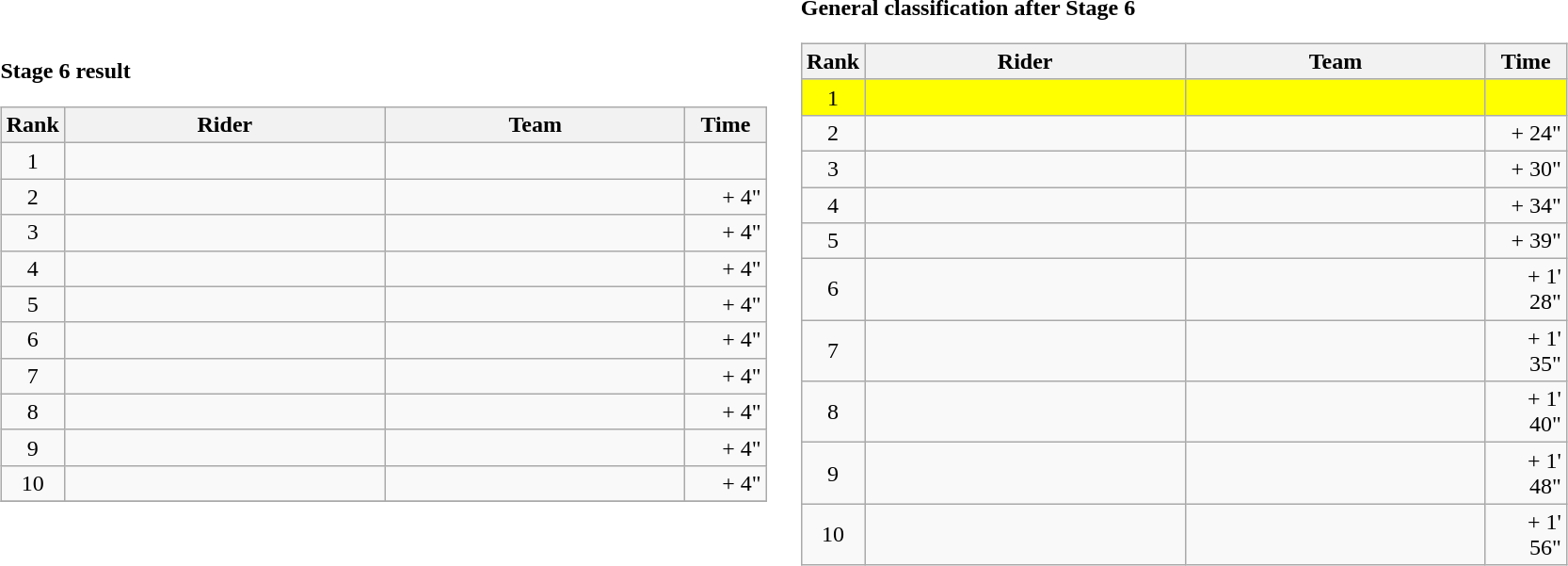<table>
<tr>
<td><strong>Stage 6 result</strong><br><table class="wikitable">
<tr>
<th width="8">Rank</th>
<th width="220">Rider</th>
<th width="205">Team</th>
<th width="50">Time</th>
</tr>
<tr>
<td style="text-align:center;">1</td>
<td></td>
<td></td>
<td align="right"></td>
</tr>
<tr>
<td style="text-align:center;">2</td>
<td></td>
<td></td>
<td align="right">+ 4"</td>
</tr>
<tr>
<td style="text-align:center;">3</td>
<td></td>
<td></td>
<td align="right">+ 4"</td>
</tr>
<tr>
<td style="text-align:center;">4</td>
<td></td>
<td></td>
<td align="right">+ 4"</td>
</tr>
<tr>
<td style="text-align:center;">5</td>
<td><s></s> </td>
<td></td>
<td align="right">+ 4"</td>
</tr>
<tr>
<td style="text-align:center;">6</td>
<td></td>
<td></td>
<td align="right">+ 4"</td>
</tr>
<tr>
<td style="text-align:center;">7</td>
<td></td>
<td></td>
<td align="right">+ 4"</td>
</tr>
<tr>
<td style="text-align:center;">8</td>
<td></td>
<td></td>
<td align="right">+ 4"</td>
</tr>
<tr>
<td style="text-align:center;">9</td>
<td></td>
<td></td>
<td align="right">+ 4"</td>
</tr>
<tr>
<td style="text-align:center;">10</td>
<td></td>
<td></td>
<td align="right">+ 4"</td>
</tr>
<tr>
</tr>
</table>
</td>
<td></td>
<td><strong>General classification after Stage 6</strong><br><table class="wikitable">
<tr>
<th width="8">Rank</th>
<th width="220">Rider</th>
<th width="205">Team</th>
<th width="50">Time</th>
</tr>
<tr bgcolor=Yellow>
<td style="text-align:center;">1</td>
<td><s></s> </td>
<td></td>
<td align="right"></td>
</tr>
<tr>
<td style="text-align:center;">2</td>
<td></td>
<td></td>
<td align="right">+ 24"</td>
</tr>
<tr>
<td style="text-align:center;">3</td>
<td></td>
<td></td>
<td align="right">+ 30"</td>
</tr>
<tr>
<td style="text-align:center;">4</td>
<td> </td>
<td></td>
<td align="right">+ 34"</td>
</tr>
<tr>
<td style="text-align:center;">5</td>
<td></td>
<td></td>
<td align="right">+ 39"</td>
</tr>
<tr>
<td style="text-align:center;">6</td>
<td></td>
<td></td>
<td align="right">+ 1' 28"</td>
</tr>
<tr>
<td style="text-align:center;">7</td>
<td></td>
<td></td>
<td align="right">+ 1' 35"</td>
</tr>
<tr>
<td style="text-align:center;">8</td>
<td></td>
<td></td>
<td align="right">+ 1' 40"</td>
</tr>
<tr>
<td style="text-align:center;">9</td>
<td></td>
<td></td>
<td align="right">+ 1' 48"</td>
</tr>
<tr>
<td style="text-align:center;">10</td>
<td></td>
<td></td>
<td align="right">+ 1' 56"</td>
</tr>
</table>
</td>
</tr>
</table>
